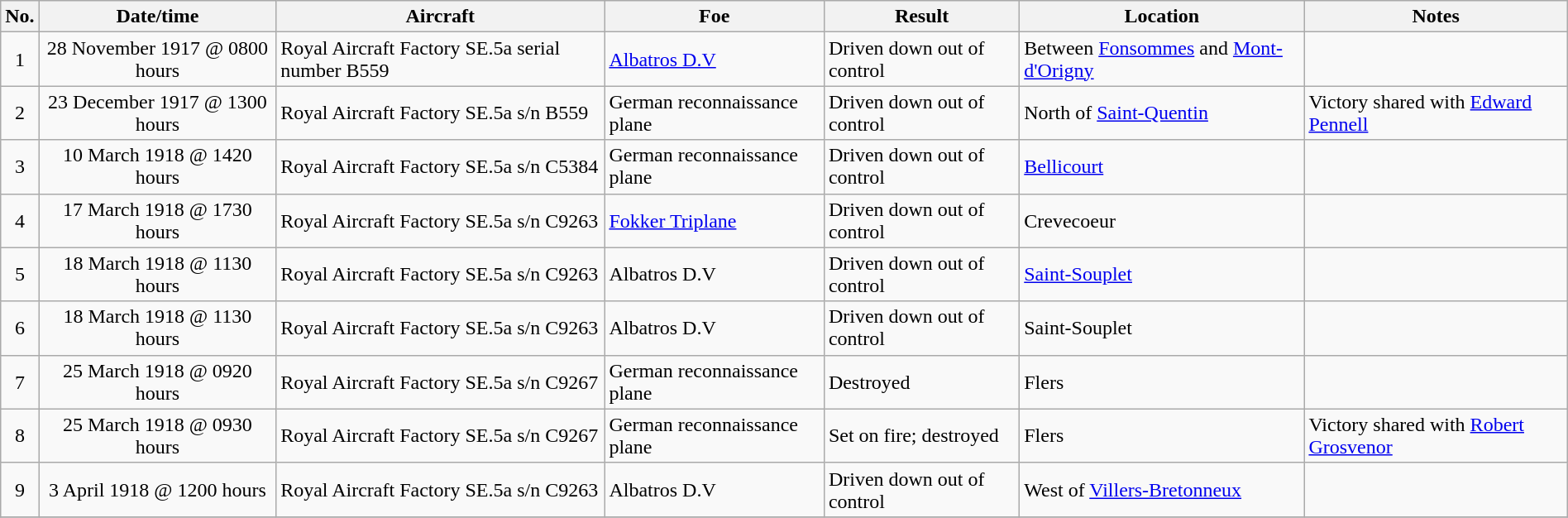<table class="wikitable" border="1" style="margin: 1em auto 1em auto">
<tr>
<th>No.</th>
<th>Date/time</th>
<th>Aircraft</th>
<th>Foe</th>
<th>Result</th>
<th>Location</th>
<th>Notes</th>
</tr>
<tr>
<td align="center">1</td>
<td align="center">28 November 1917 @ 0800 hours</td>
<td>Royal Aircraft Factory SE.5a serial number B559</td>
<td><a href='#'>Albatros D.V</a></td>
<td>Driven down out of control</td>
<td>Between <a href='#'>Fonsommes</a> and <a href='#'>Mont-d'Origny</a></td>
<td></td>
</tr>
<tr>
<td align="center">2</td>
<td align="center">23 December 1917 @ 1300 hours</td>
<td>Royal Aircraft Factory SE.5a s/n B559</td>
<td>German reconnaissance plane</td>
<td>Driven down out of control</td>
<td>North of <a href='#'>Saint-Quentin</a></td>
<td>Victory shared with <a href='#'>Edward Pennell</a></td>
</tr>
<tr>
<td align="center">3</td>
<td align="center">10 March 1918 @ 1420 hours</td>
<td>Royal Aircraft Factory SE.5a s/n C5384</td>
<td>German reconnaissance plane</td>
<td>Driven down out of control</td>
<td><a href='#'>Bellicourt</a></td>
<td></td>
</tr>
<tr>
<td align="center">4</td>
<td align="center">17 March 1918 @ 1730 hours</td>
<td>Royal Aircraft Factory SE.5a s/n C9263</td>
<td><a href='#'>Fokker Triplane</a></td>
<td>Driven down out of control</td>
<td>Crevecoeur</td>
<td></td>
</tr>
<tr>
<td align="center">5</td>
<td align="center">18 March 1918 @ 1130 hours</td>
<td>Royal Aircraft Factory SE.5a s/n C9263</td>
<td>Albatros D.V</td>
<td>Driven down out of control</td>
<td><a href='#'>Saint-Souplet</a></td>
<td></td>
</tr>
<tr>
<td align="center">6</td>
<td align="center">18 March 1918 @ 1130 hours</td>
<td>Royal Aircraft Factory SE.5a s/n C9263</td>
<td>Albatros D.V</td>
<td>Driven down out of control</td>
<td>Saint-Souplet</td>
<td></td>
</tr>
<tr>
<td align="center">7</td>
<td align="center">25 March 1918 @ 0920 hours</td>
<td>Royal Aircraft Factory SE.5a s/n C9267</td>
<td>German reconnaissance plane</td>
<td>Destroyed</td>
<td>Flers</td>
<td></td>
</tr>
<tr>
<td align="center">8</td>
<td align="center">25 March 1918 @ 0930 hours</td>
<td>Royal Aircraft Factory SE.5a s/n C9267</td>
<td>German reconnaissance plane</td>
<td>Set on fire; destroyed</td>
<td>Flers</td>
<td>Victory shared with <a href='#'>Robert Grosvenor</a></td>
</tr>
<tr>
<td align="center">9</td>
<td align="center">3 April 1918 @ 1200 hours</td>
<td>Royal Aircraft Factory SE.5a s/n C9263</td>
<td>Albatros D.V</td>
<td>Driven down out of control</td>
<td>West of <a href='#'>Villers-Bretonneux</a></td>
<td></td>
</tr>
<tr>
</tr>
</table>
